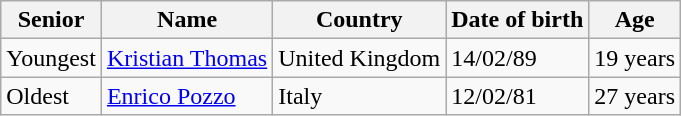<table class="wikitable">
<tr>
<th>Senior</th>
<th>Name</th>
<th>Country</th>
<th>Date of birth</th>
<th>Age</th>
</tr>
<tr>
<td>Youngest</td>
<td><a href='#'>Kristian Thomas</a></td>
<td>United Kingdom </td>
<td>14/02/89</td>
<td>19 years</td>
</tr>
<tr>
<td>Oldest</td>
<td><a href='#'>Enrico Pozzo</a></td>
<td>Italy </td>
<td>12/02/81</td>
<td>27 years</td>
</tr>
</table>
